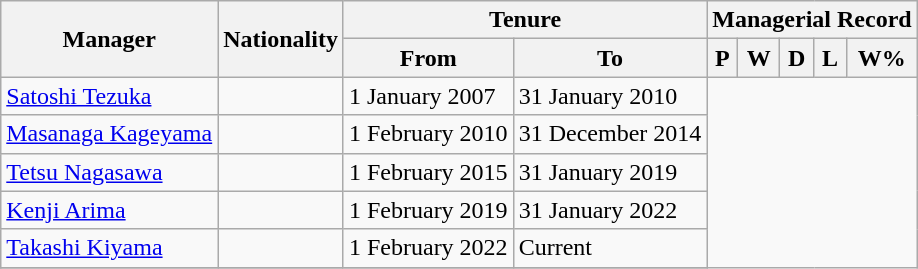<table class="wikitable">
<tr>
<th rowspan="2">Manager</th>
<th rowspan="2">Nationality</th>
<th colspan="2">Tenure</th>
<th colspan="5">Managerial Record</th>
</tr>
<tr>
<th>From</th>
<th>To</th>
<th>P</th>
<th>W</th>
<th>D</th>
<th>L</th>
<th>W%</th>
</tr>
<tr>
<td><a href='#'>Satoshi Tezuka</a></td>
<td></td>
<td>1 January 2007</td>
<td>31 January 2010<br></td>
</tr>
<tr>
<td><a href='#'>Masanaga Kageyama</a></td>
<td></td>
<td>1 February 2010</td>
<td>31 December 2014<br></td>
</tr>
<tr>
<td><a href='#'>Tetsu Nagasawa</a></td>
<td></td>
<td>1 February 2015</td>
<td>31 January 2019<br></td>
</tr>
<tr>
<td><a href='#'>Kenji Arima</a></td>
<td></td>
<td>1 February 2019</td>
<td>31 January 2022<br></td>
</tr>
<tr>
<td><a href='#'>Takashi Kiyama</a></td>
<td></td>
<td>1 February 2022</td>
<td>Current<br></td>
</tr>
<tr>
</tr>
</table>
